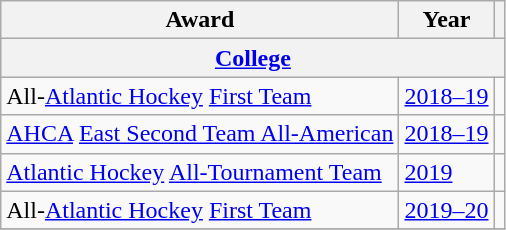<table class="wikitable">
<tr>
<th>Award</th>
<th>Year</th>
<th></th>
</tr>
<tr ALIGN="center" bgcolor="#e0e0e0">
<th colspan="3"><a href='#'>College</a></th>
</tr>
<tr>
<td>All-<a href='#'>Atlantic Hockey</a> <a href='#'>First Team</a></td>
<td><a href='#'>2018–19</a></td>
<td></td>
</tr>
<tr>
<td><a href='#'>AHCA</a> <a href='#'>East Second Team All-American</a></td>
<td><a href='#'>2018–19</a></td>
<td></td>
</tr>
<tr>
<td><a href='#'>Atlantic Hockey</a> <a href='#'>All-Tournament Team</a></td>
<td><a href='#'>2019</a></td>
<td></td>
</tr>
<tr>
<td>All-<a href='#'>Atlantic Hockey</a> <a href='#'>First Team</a></td>
<td><a href='#'>2019–20</a></td>
<td></td>
</tr>
<tr>
</tr>
</table>
